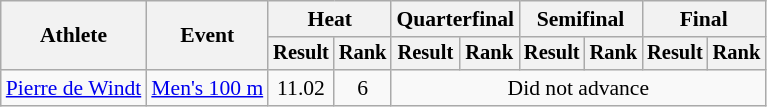<table class="wikitable" style="font-size:90%">
<tr>
<th rowspan="2">Athlete</th>
<th rowspan="2">Event</th>
<th colspan="2">Heat</th>
<th colspan="2">Quarterfinal</th>
<th colspan="2">Semifinal</th>
<th colspan="2">Final</th>
</tr>
<tr style="font-size:95%">
<th>Result</th>
<th>Rank</th>
<th>Result</th>
<th>Rank</th>
<th>Result</th>
<th>Rank</th>
<th>Result</th>
<th>Rank</th>
</tr>
<tr align=center>
<td align=left><a href='#'>Pierre de Windt</a></td>
<td align=left><a href='#'>Men's 100 m</a></td>
<td>11.02</td>
<td>6</td>
<td colspan=6>Did not advance</td>
</tr>
</table>
